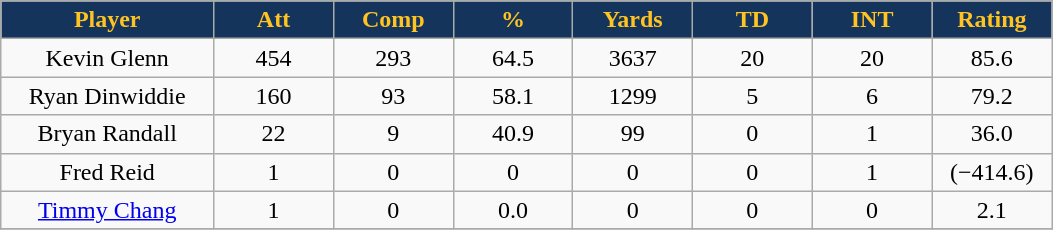<table class="wikitable sortable sortable">
<tr>
<th style="background:#14345B;color:#ffc322;" width="16%">Player</th>
<th style="background:#14345B;color:#ffc322;" width="9%">Att</th>
<th style="background:#14345B;color:#ffc322;" width="9%">Comp</th>
<th style="background:#14345B;color:#ffc322;" width="9%">%</th>
<th style="background:#14345B;color:#ffc322;" width="9%">Yards</th>
<th style="background:#14345B;color:#ffc322;" width="9%">TD</th>
<th style="background:#14345B;color:#ffc322;" width="9%">INT</th>
<th style="background:#14345B;color:#ffc322;" width="9%">Rating</th>
</tr>
<tr align="center">
<td>Kevin Glenn</td>
<td>454</td>
<td>293</td>
<td>64.5</td>
<td>3637</td>
<td>20</td>
<td>20</td>
<td>85.6</td>
</tr>
<tr align="center">
<td>Ryan Dinwiddie</td>
<td>160</td>
<td>93</td>
<td>58.1</td>
<td>1299</td>
<td>5</td>
<td>6</td>
<td>79.2</td>
</tr>
<tr align="center">
<td>Bryan Randall</td>
<td>22</td>
<td>9</td>
<td>40.9</td>
<td>99</td>
<td>0</td>
<td>1</td>
<td>36.0</td>
</tr>
<tr align="center">
<td>Fred Reid</td>
<td>1</td>
<td>0</td>
<td>0</td>
<td>0</td>
<td>0</td>
<td>1</td>
<td>(−414.6)</td>
</tr>
<tr align="center">
<td><a href='#'>Timmy Chang</a></td>
<td>1</td>
<td>0</td>
<td>0.0</td>
<td>0</td>
<td>0</td>
<td>0</td>
<td>2.1</td>
</tr>
<tr align="center">
</tr>
</table>
